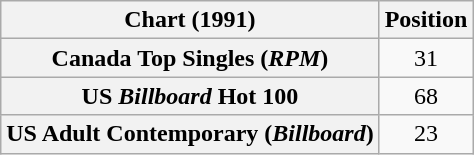<table class="wikitable sortable plainrowheaders" style="text-align:center">
<tr>
<th>Chart (1991)</th>
<th>Position</th>
</tr>
<tr>
<th scope="row">Canada Top Singles (<em>RPM</em>)</th>
<td>31</td>
</tr>
<tr>
<th scope="row">US <em>Billboard</em> Hot 100</th>
<td>68</td>
</tr>
<tr>
<th scope="row">US Adult Contemporary (<em>Billboard</em>)</th>
<td>23</td>
</tr>
</table>
